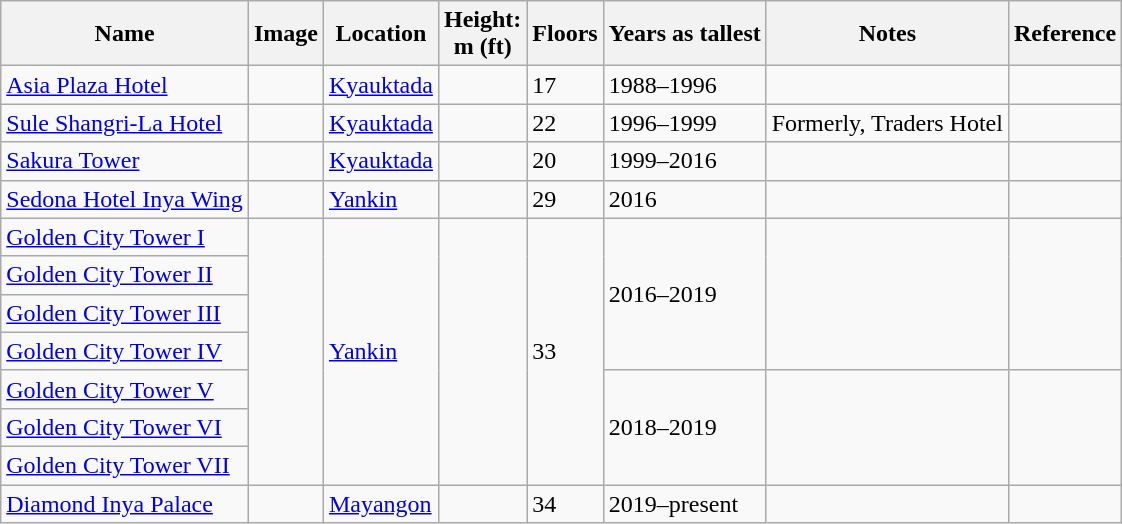<table class="wikitable sortable zebra">
<tr class="hintergrundfarbe6">
<th>Name</th>
<th class="unsortable">Image</th>
<th>Location</th>
<th>Height: <br>m (ft)</th>
<th>Floors</th>
<th>Years as tallest</th>
<th>Notes</th>
<th>Reference</th>
</tr>
<tr>
<td><a href='#'>Asia Plaza Hotel</a></td>
<td></td>
<td><a href='#'>Kyauktada</a></td>
<td></td>
<td>17</td>
<td>1988–1996</td>
<td></td>
<td></td>
</tr>
<tr>
<td><a href='#'>Sule Shangri-La Hotel</a></td>
<td></td>
<td><a href='#'>Kyauktada</a></td>
<td></td>
<td>22</td>
<td>1996–1999</td>
<td>Formerly, Traders Hotel</td>
<td></td>
</tr>
<tr>
<td><a href='#'>Sakura Tower</a></td>
<td></td>
<td><a href='#'>Kyauktada</a></td>
<td></td>
<td>20</td>
<td>1999–2016</td>
<td></td>
<td></td>
</tr>
<tr>
<td><a href='#'>Sedona Hotel Inya Wing</a></td>
<td></td>
<td><a href='#'>Yankin</a></td>
<td><em></em></td>
<td>29</td>
<td>2016</td>
<td></td>
<td></td>
</tr>
<tr>
<td><a href='#'>Golden City Tower I</a></td>
<td rowspan="7"></td>
<td rowspan="7"><a href='#'>Yankin</a></td>
<td rowspan="7"></td>
<td rowspan="7">33</td>
<td rowspan="4">2016–2019</td>
<td rowspan="4"></td>
<td rowspan="4"></td>
</tr>
<tr>
<td><a href='#'>Golden City Tower II</a></td>
</tr>
<tr>
<td><a href='#'>Golden City Tower III</a></td>
</tr>
<tr>
<td><a href='#'>Golden City Tower IV</a></td>
</tr>
<tr>
<td><a href='#'>Golden City Tower V</a></td>
<td rowspan="3">2018–2019</td>
<td rowspan="3"></td>
<td rowspan="3"></td>
</tr>
<tr>
<td><a href='#'>Golden City Tower VI</a></td>
</tr>
<tr>
<td><a href='#'>Golden City Tower VII</a></td>
</tr>
<tr>
<td><a href='#'>Diamond Inya Palace</a></td>
<td></td>
<td><a href='#'>Mayangon</a></td>
<td><em></em></td>
<td>34</td>
<td>2019–present</td>
<td></td>
<td></td>
</tr>
</table>
